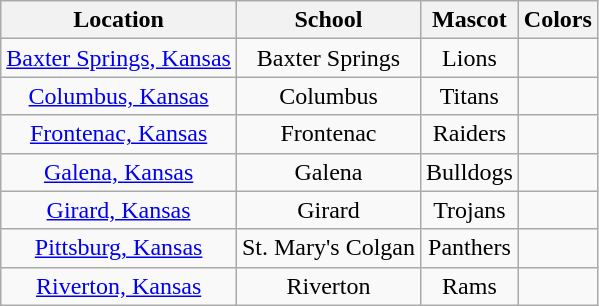<table class="wikitable" style="text-align:center;">
<tr>
<th>Location</th>
<th>School</th>
<th>Mascot</th>
<th>Colors</th>
</tr>
<tr>
<td><a href='#'>Baxter Springs, Kansas</a></td>
<td>Baxter Springs</td>
<td>Lions</td>
<td> </td>
</tr>
<tr>
<td><a href='#'>Columbus, Kansas</a></td>
<td>Columbus</td>
<td>Titans</td>
<td> </td>
</tr>
<tr>
<td><a href='#'>Frontenac, Kansas</a></td>
<td>Frontenac</td>
<td>Raiders</td>
<td> </td>
</tr>
<tr>
<td><a href='#'>Galena, Kansas</a></td>
<td>Galena</td>
<td>Bulldogs</td>
<td> </td>
</tr>
<tr>
<td><a href='#'>Girard, Kansas</a></td>
<td>Girard</td>
<td>Trojans</td>
<td> </td>
</tr>
<tr>
<td><a href='#'>Pittsburg, Kansas</a></td>
<td>St. Mary's Colgan</td>
<td>Panthers</td>
<td> </td>
</tr>
<tr>
<td><a href='#'>Riverton, Kansas</a></td>
<td>Riverton</td>
<td>Rams</td>
<td> </td>
</tr>
</table>
